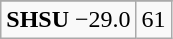<table class="wikitable">
<tr align="center">
</tr>
<tr align="center">
<td><strong>SHSU</strong> −29.0</td>
<td>61</td>
</tr>
</table>
